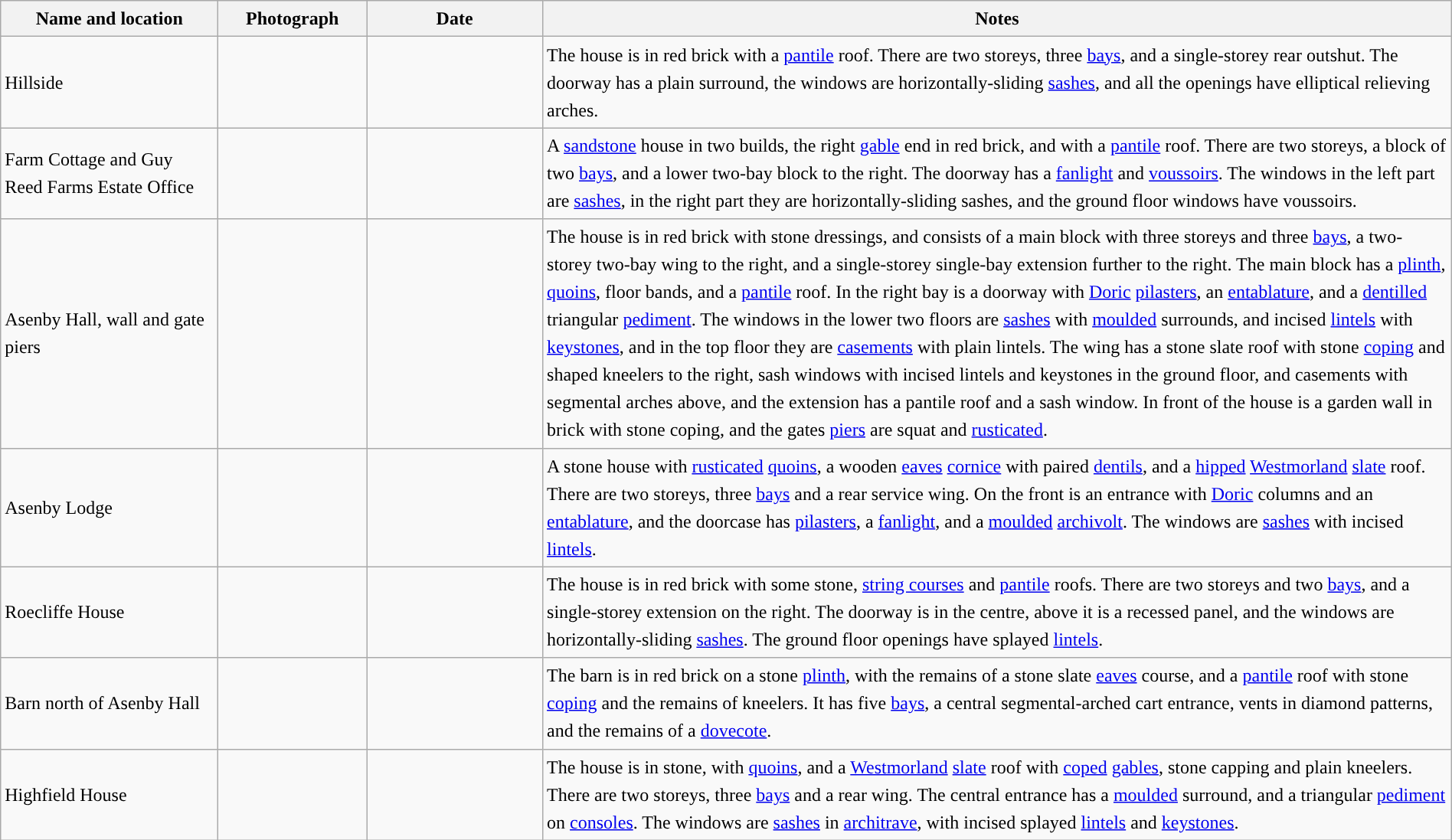<table class="wikitable sortable plainrowheaders" style="width:100%;border:0px;text-align:left;line-height:150%;">
<tr>
<th scope="col"  style="width:150px">Name and location</th>
<th scope="col"  style="width:100px" class="unsortable">Photograph</th>
<th scope="col"  style="width:120px">Date</th>
<th scope="col"  style="width:650px" class="unsortable">Notes</th>
</tr>
<tr>
<td>Hillside<br><small></small></td>
<td></td>
<td align="center"></td>
<td>The house is in red brick with a <a href='#'>pantile</a> roof.  There are two storeys, three <a href='#'>bays</a>, and a single-storey rear outshut.  The doorway has a plain surround, the windows are horizontally-sliding <a href='#'>sashes</a>, and all the openings have elliptical relieving arches.</td>
</tr>
<tr>
<td>Farm Cottage and Guy Reed Farms Estate Office<br><small></small></td>
<td></td>
<td align="center"></td>
<td>A <a href='#'>sandstone</a> house in two builds, the right <a href='#'>gable</a> end in red brick, and with a <a href='#'>pantile</a> roof.  There are two storeys, a block of two <a href='#'>bays</a>, and a lower two-bay block to the right.  The doorway has a <a href='#'>fanlight</a> and <a href='#'>voussoirs</a>.  The windows in the left part are <a href='#'>sashes</a>, in the right part they are horizontally-sliding sashes, and the ground floor windows have voussoirs.</td>
</tr>
<tr>
<td>Asenby Hall, wall and gate piers<br><small></small></td>
<td></td>
<td align="center"></td>
<td>The house is in red brick with stone dressings, and consists of a main block with three storeys and three <a href='#'>bays</a>, a two-storey two-bay wing to the right, and a single-storey single-bay extension further to the right.  The main block has a <a href='#'>plinth</a>, <a href='#'>quoins</a>, floor bands, and a <a href='#'>pantile</a> roof.  In the right bay is a doorway with <a href='#'>Doric</a> <a href='#'>pilasters</a>, an <a href='#'>entablature</a>, and a <a href='#'>dentilled</a> triangular <a href='#'>pediment</a>.  The windows in the lower two floors are <a href='#'>sashes</a> with <a href='#'>moulded</a> surrounds, and incised <a href='#'>lintels</a> with <a href='#'>keystones</a>, and in the top floor they are <a href='#'>casements</a> with plain lintels.  The wing has a stone slate roof with stone <a href='#'>coping</a> and shaped kneelers to the right, sash windows with incised lintels and keystones in the ground floor, and casements with segmental arches above, and the extension has a pantile roof and a sash window.  In front of the house is a garden wall in brick with stone coping, and the gates <a href='#'>piers</a> are squat and <a href='#'>rusticated</a>.</td>
</tr>
<tr>
<td>Asenby Lodge<br><small></small></td>
<td></td>
<td align="center"></td>
<td>A stone house with <a href='#'>rusticated</a> <a href='#'>quoins</a>, a wooden <a href='#'>eaves</a> <a href='#'>cornice</a> with paired <a href='#'>dentils</a>, and a <a href='#'>hipped</a> <a href='#'>Westmorland</a> <a href='#'>slate</a> roof.  There are two storeys, three <a href='#'>bays</a> and a rear service wing.  On the front is an entrance with <a href='#'>Doric</a> columns and an <a href='#'>entablature</a>, and the doorcase has <a href='#'>pilasters</a>, a <a href='#'>fanlight</a>, and a <a href='#'>moulded</a> <a href='#'>archivolt</a>.  The windows are <a href='#'>sashes</a> with incised <a href='#'>lintels</a>.</td>
</tr>
<tr>
<td>Roecliffe House<br><small></small></td>
<td></td>
<td align="center"></td>
<td>The house is in red brick with some stone, <a href='#'>string courses</a> and <a href='#'>pantile</a> roofs.  There are two storeys and two <a href='#'>bays</a>, and a single-storey extension on the right.  The doorway is in the centre, above it is a recessed panel, and the windows are horizontally-sliding <a href='#'>sashes</a>.  The ground floor openings have splayed <a href='#'>lintels</a>.</td>
</tr>
<tr>
<td>Barn north of Asenby Hall<br><small></small></td>
<td></td>
<td align="center"></td>
<td>The barn is in red brick on a stone <a href='#'>plinth</a>, with the remains of a stone slate <a href='#'>eaves</a> course, and a <a href='#'>pantile</a> roof with stone <a href='#'>coping</a> and the remains of kneelers.  It has five <a href='#'>bays</a>, a central segmental-arched cart entrance, vents in diamond patterns, and the remains of a <a href='#'>dovecote</a>.</td>
</tr>
<tr>
<td>Highfield House<br><small></small></td>
<td></td>
<td align="center"></td>
<td>The house is in stone, with <a href='#'>quoins</a>, and a <a href='#'>Westmorland</a> <a href='#'>slate</a> roof with <a href='#'>coped</a> <a href='#'>gables</a>, stone capping and plain kneelers.  There are two storeys, three <a href='#'>bays</a> and a rear wing.  The central entrance has a <a href='#'>moulded</a> surround, and a triangular <a href='#'>pediment</a> on <a href='#'>consoles</a>.  The windows are <a href='#'>sashes</a> in <a href='#'>architrave</a>, with incised splayed <a href='#'>lintels</a> and <a href='#'>keystones</a>.</td>
</tr>
<tr>
</tr>
</table>
